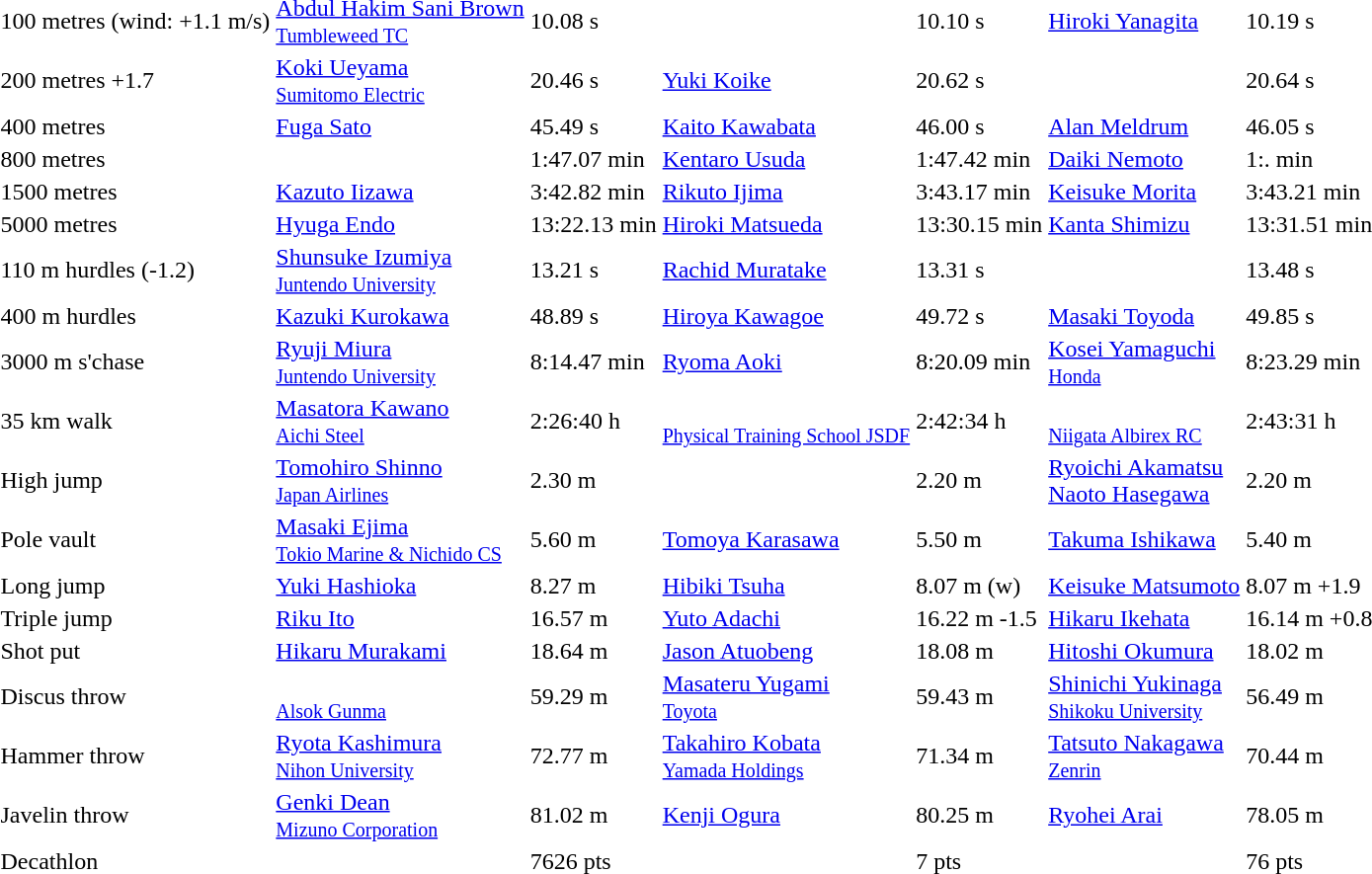<table>
<tr>
<td>100 metres (wind: +1.1 m/s)</td>
<td><a href='#'>Abdul Hakim Sani Brown</a><br><small><a href='#'>Tumbleweed TC</a></small></td>
<td>10.08 s</td>
<td><br><small><a href='#'></a></small></td>
<td>10.10 s</td>
<td><a href='#'>Hiroki Yanagita</a><br><small><a href='#'></a></small></td>
<td>10.19 s</td>
</tr>
<tr>
<td>200 metres +1.7</td>
<td><a href='#'>Koki Ueyama</a><br><small><a href='#'>Sumitomo Electric</a></small></td>
<td>20.46 s</td>
<td><a href='#'>Yuki Koike</a><br><small><a href='#'></a></small></td>
<td>20.62 s</td>
<td><br><small><a href='#'></a></small></td>
<td>20.64 s</td>
</tr>
<tr>
<td>400 metres</td>
<td><a href='#'>Fuga Sato</a><br><small><a href='#'></a></small></td>
<td>45.49 s</td>
<td><a href='#'>Kaito Kawabata</a><br><small><a href='#'></a></small></td>
<td>46.00 s</td>
<td><a href='#'>Alan Meldrum</a><br><small><a href='#'></a></small></td>
<td>46.05 s</td>
</tr>
<tr>
<td>800 metres</td>
<td><br><small><a href='#'></a></small></td>
<td>1:47.07 min</td>
<td><a href='#'>Kentaro Usuda</a><br><small><a href='#'></a></small></td>
<td>1:47.42 min</td>
<td><a href='#'>Daiki Nemoto</a><br><small><a href='#'></a></small></td>
<td>1:. min</td>
</tr>
<tr>
<td>1500 metres</td>
<td><a href='#'>Kazuto Iizawa</a> <br><small><a href='#'></a></small></td>
<td>3:42.82 min</td>
<td><a href='#'>Rikuto Ijima</a><br><small><a href='#'></a></small></td>
<td>3:43.17 min</td>
<td><a href='#'>Keisuke Morita</a><br><small><a href='#'></a></small></td>
<td>3:43.21 min</td>
</tr>
<tr>
<td>5000 metres</td>
<td><a href='#'>Hyuga Endo</a><br><small><a href='#'></a></small></td>
<td>13:22.13 min</td>
<td><a href='#'>Hiroki Matsueda</a><br><small><a href='#'></a></small></td>
<td>13:30.15 min</td>
<td><a href='#'>Kanta Shimizu</a><br><small><a href='#'></a></small></td>
<td>13:31.51 min</td>
</tr>
<tr>
<td>110 m hurdles (-1.2)</td>
<td><a href='#'>Shunsuke Izumiya</a><br><small><a href='#'>Juntendo University</a></small></td>
<td>13.21 s</td>
<td><a href='#'>Rachid Muratake</a><br><small><a href='#'></a></small></td>
<td>13.31 s</td>
<td><br><small><a href='#'></a></small></td>
<td>13.48 s</td>
</tr>
<tr>
<td>400 m hurdles</td>
<td><a href='#'>Kazuki Kurokawa</a><br><small><a href='#'></a></small></td>
<td>48.89 s</td>
<td><a href='#'>Hiroya Kawagoe</a><br><small><a href='#'></a></small></td>
<td>49.72 s</td>
<td><a href='#'>Masaki Toyoda</a><br><small><a href='#'></a></small></td>
<td>49.85 s</td>
</tr>
<tr>
<td>3000 m s'chase</td>
<td><a href='#'>Ryuji Miura</a><br><small><a href='#'>Juntendo University</a></small></td>
<td>8:14.47 min </td>
<td><a href='#'>Ryoma Aoki</a><br><small><a href='#'></a></small></td>
<td>8:20.09 min</td>
<td><a href='#'>Kosei Yamaguchi</a><br><small><a href='#'>Honda</a></small></td>
<td>8:23.29 min</td>
</tr>
<tr>
<td>35 km walk</td>
<td><a href='#'>Masatora Kawano</a><br><small><a href='#'>Aichi Steel</a></small></td>
<td>2:26:40 h</td>
<td><a href='#'></a><br><small><a href='#'>Physical Training School JSDF</a></small></td>
<td>2:42:34 h</td>
<td><a href='#'></a><br><small><a href='#'>Niigata Albirex RC</a></small></td>
<td>2:43:31 h</td>
</tr>
<tr>
<td>High jump</td>
<td><a href='#'>Tomohiro Shinno</a><br><small><a href='#'>Japan Airlines</a></small></td>
<td>2.30 m</td>
<td><br><small><a href='#'></a></small></td>
<td>2.20 m</td>
<td><a href='#'>Ryoichi Akamatsu</a><br><a href='#'>Naoto Hasegawa</a><br><small><a href='#'></a></small></td>
<td>2.20 m</td>
</tr>
<tr>
<td>Pole vault</td>
<td><a href='#'>Masaki Ejima</a><br><small><a href='#'>Tokio Marine & Nichido CS</a></small></td>
<td>5.60 m</td>
<td><a href='#'>Tomoya Karasawa</a><br><small><a href='#'></a></small></td>
<td>5.50 m</td>
<td><a href='#'>Takuma Ishikawa</a><br><small><a href='#'></a></small></td>
<td>5.40 m</td>
</tr>
<tr>
<td>Long jump</td>
<td><a href='#'>Yuki Hashioka</a><br><small><a href='#'></a></small></td>
<td>8.27 m</td>
<td><a href='#'>Hibiki Tsuha</a><br><small><a href='#'></a></small></td>
<td>8.07 m (w)</td>
<td><a href='#'>Keisuke Matsumoto</a><br><small><a href='#'></a></small></td>
<td>8.07 m +1.9</td>
</tr>
<tr>
<td>Triple jump</td>
<td><a href='#'>Riku Ito</a><br><small><a href='#'></a></small></td>
<td>16.57 m</td>
<td><a href='#'>Yuto Adachi</a><br><small><a href='#'></a></small></td>
<td>16.22 m -1.5</td>
<td><a href='#'>Hikaru Ikehata</a><br><small><a href='#'></a></small></td>
<td>16.14 m +0.8</td>
</tr>
<tr>
<td>Shot put</td>
<td><a href='#'>Hikaru Murakami</a><br><small><a href='#'></a></small></td>
<td>18.64 m</td>
<td><a href='#'>Jason Atuobeng</a><br><small><a href='#'></a></small></td>
<td>18.08 m</td>
<td><a href='#'>Hitoshi Okumura</a><br><small><a href='#'></a></small></td>
<td>18.02 m</td>
</tr>
<tr>
<td>Discus throw</td>
<td><br><small><a href='#'>Alsok Gunma</a></small></td>
<td>59.29 m</td>
<td><a href='#'>Masateru Yugami</a><br><small><a href='#'>Toyota</a></small></td>
<td>59.43 m</td>
<td><a href='#'>Shinichi Yukinaga</a><br><small><a href='#'>Shikoku University</a></small></td>
<td>56.49 m</td>
</tr>
<tr>
<td>Hammer throw</td>
<td><a href='#'>Ryota Kashimura</a><br><small><a href='#'>Nihon University</a></small></td>
<td>72.77 m</td>
<td><a href='#'>Takahiro Kobata</a><br><small><a href='#'>Yamada Holdings</a></small></td>
<td>71.34 m</td>
<td><a href='#'>Tatsuto Nakagawa</a><br><small><a href='#'>Zenrin</a></small></td>
<td>70.44 m</td>
</tr>
<tr>
<td>Javelin throw</td>
<td><a href='#'>Genki Dean</a><br><small><a href='#'>Mizuno Corporation</a></small></td>
<td>81.02 m</td>
<td><a href='#'>Kenji Ogura</a><br><small><a href='#'></a></small></td>
<td>80.25 m</td>
<td><a href='#'>Ryohei Arai</a><br><small><a href='#'></a></small></td>
<td>78.05 m</td>
</tr>
<tr>
<td>Decathlon</td>
<td><br><small><a href='#'></a></small></td>
<td>7626 pts</td>
<td><a href='#'></a><br><small><a href='#'></a></small></td>
<td>7 pts</td>
<td><a href='#'></a><br><small><a href='#'></a></small></td>
<td>76 pts</td>
</tr>
</table>
